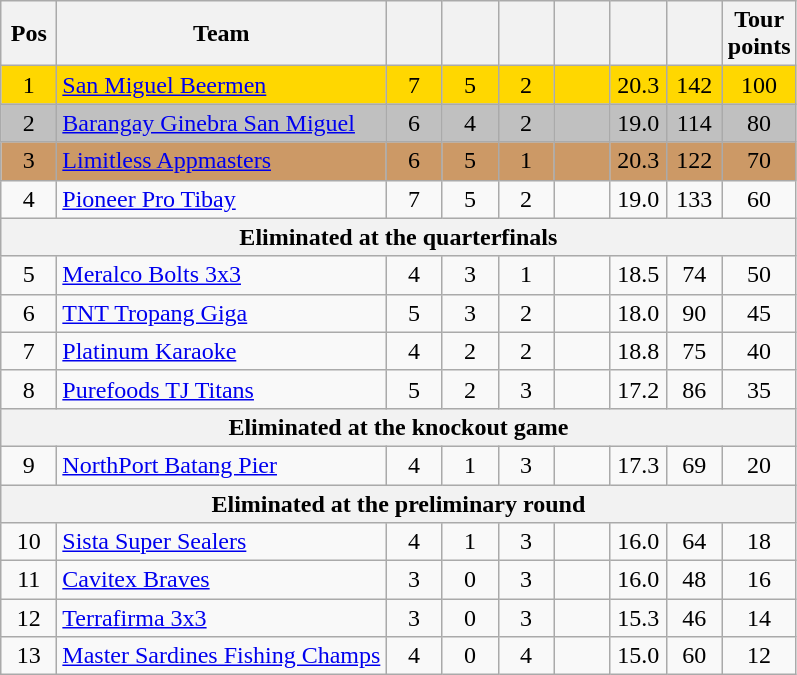<table class="wikitable" style="text-align:center">
<tr>
<th width=30>Pos</th>
<th width=180>Team</th>
<th width=30></th>
<th width=30></th>
<th width=30></th>
<th width=30></th>
<th width=30></th>
<th width=30></th>
<th width=30>Tour points</th>
</tr>
<tr bgcolor=gold>
<td>1</td>
<td align=left><a href='#'>San Miguel Beermen</a></td>
<td>7</td>
<td>5</td>
<td>2</td>
<td></td>
<td>20.3</td>
<td>142</td>
<td>100</td>
</tr>
<tr bgcolor=silver>
<td>2</td>
<td align=left><a href='#'>Barangay Ginebra San Miguel</a></td>
<td>6</td>
<td>4</td>
<td>2</td>
<td></td>
<td>19.0</td>
<td>114</td>
<td>80</td>
</tr>
<tr bgcolor=cc9966>
<td>3</td>
<td align=left><a href='#'>Limitless Appmasters</a></td>
<td>6</td>
<td>5</td>
<td>1</td>
<td></td>
<td>20.3</td>
<td>122</td>
<td>70</td>
</tr>
<tr>
<td>4</td>
<td align=left><a href='#'>Pioneer Pro Tibay</a></td>
<td>7</td>
<td>5</td>
<td>2</td>
<td></td>
<td>19.0</td>
<td>133</td>
<td>60</td>
</tr>
<tr>
<th colspan=9>Eliminated at the quarterfinals</th>
</tr>
<tr>
<td>5</td>
<td align=left><a href='#'>Meralco Bolts 3x3</a></td>
<td>4</td>
<td>3</td>
<td>1</td>
<td></td>
<td>18.5</td>
<td>74</td>
<td>50</td>
</tr>
<tr>
<td>6</td>
<td align=left><a href='#'>TNT Tropang Giga</a></td>
<td>5</td>
<td>3</td>
<td>2</td>
<td></td>
<td>18.0</td>
<td>90</td>
<td>45</td>
</tr>
<tr>
<td>7</td>
<td align=left><a href='#'>Platinum Karaoke</a></td>
<td>4</td>
<td>2</td>
<td>2</td>
<td></td>
<td>18.8</td>
<td>75</td>
<td>40</td>
</tr>
<tr>
<td>8</td>
<td align=left><a href='#'>Purefoods TJ Titans</a></td>
<td>5</td>
<td>2</td>
<td>3</td>
<td></td>
<td>17.2</td>
<td>86</td>
<td>35</td>
</tr>
<tr>
<th colspan=9>Eliminated at the knockout game</th>
</tr>
<tr>
<td>9</td>
<td align=left nowrap><a href='#'>NorthPort Batang Pier</a></td>
<td>4</td>
<td>1</td>
<td>3</td>
<td></td>
<td>17.3</td>
<td>69</td>
<td>20</td>
</tr>
<tr>
<th colspan=9>Eliminated at the preliminary round</th>
</tr>
<tr>
<td>10</td>
<td align=left><a href='#'>Sista Super Sealers</a></td>
<td>4</td>
<td>1</td>
<td>3</td>
<td></td>
<td>16.0</td>
<td>64</td>
<td>18</td>
</tr>
<tr>
<td>11</td>
<td align=left><a href='#'>Cavitex Braves</a></td>
<td>3</td>
<td>0</td>
<td>3</td>
<td></td>
<td>16.0</td>
<td>48</td>
<td>16</td>
</tr>
<tr>
<td>12</td>
<td align=left><a href='#'>Terrafirma 3x3</a></td>
<td>3</td>
<td>0</td>
<td>3</td>
<td></td>
<td>15.3</td>
<td>46</td>
<td>14</td>
</tr>
<tr>
<td>13</td>
<td align=left nowrap><a href='#'>Master Sardines Fishing Champs</a></td>
<td>4</td>
<td>0</td>
<td>4</td>
<td></td>
<td>15.0</td>
<td>60</td>
<td>12</td>
</tr>
</table>
